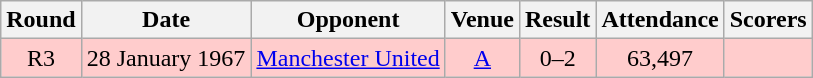<table class="wikitable" style="font-size:100%; text-align:center">
<tr>
<th>Round</th>
<th>Date</th>
<th>Opponent</th>
<th>Venue</th>
<th>Result</th>
<th>Attendance</th>
<th>Scorers</th>
</tr>
<tr style="background-color: #FFCCCC;">
<td>R3</td>
<td>28 January 1967</td>
<td><a href='#'>Manchester United</a></td>
<td><a href='#'>A</a></td>
<td>0–2</td>
<td>63,497</td>
<td></td>
</tr>
</table>
